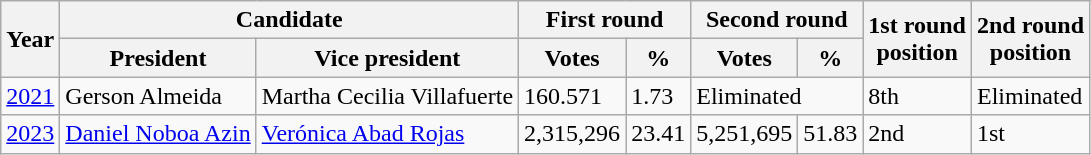<table class="wikitable">
<tr>
<th rowspan="2">Year</th>
<th colspan="2">Candidate</th>
<th colspan="2">First round</th>
<th colspan="2">Second round</th>
<th rowspan="2">1st round<br>position</th>
<th rowspan="2">2nd round<br>position</th>
</tr>
<tr>
<th>President</th>
<th>Vice president</th>
<th>Votes</th>
<th>%</th>
<th>Votes</th>
<th>%</th>
</tr>
<tr>
<td><a href='#'>2021</a></td>
<td>Gerson Almeida</td>
<td>Martha Cecilia Villafuerte</td>
<td>160.571</td>
<td>1.73</td>
<td colspan="2">Eliminated</td>
<td>8th</td>
<td>Eliminated</td>
</tr>
<tr>
<td><a href='#'>2023</a></td>
<td><a href='#'>Daniel Noboa Azin</a></td>
<td><a href='#'>Verónica Abad Rojas</a></td>
<td>2,315,296</td>
<td>23.41</td>
<td>5,251,695</td>
<td>51.83</td>
<td>2nd</td>
<td>1st</td>
</tr>
</table>
